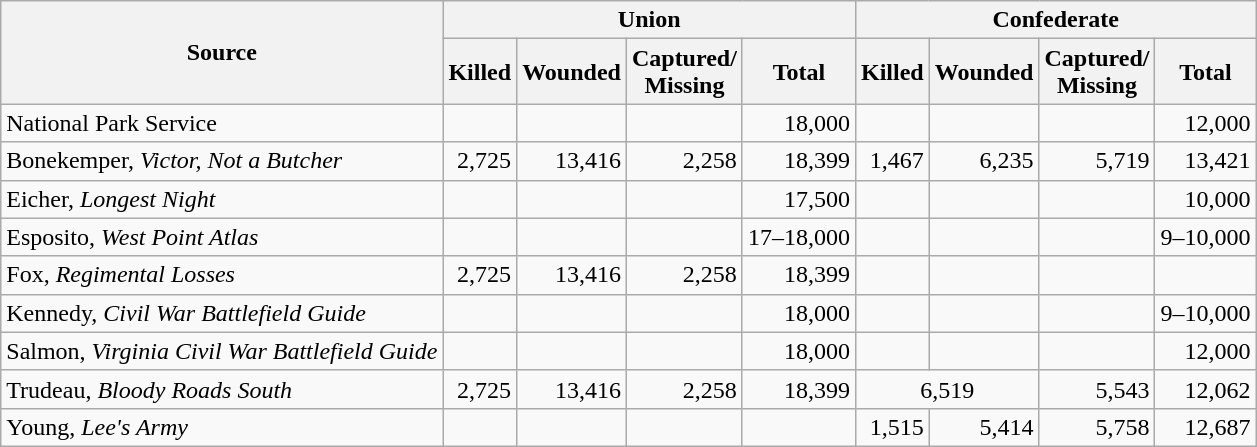<table class="wikitable">
<tr>
<th rowspan="2">Source</th>
<th colspan="4">Union</th>
<th colspan="4">Confederate</th>
</tr>
<tr>
<th>Killed</th>
<th>Wounded</th>
<th>Captured/<br>Missing</th>
<th>Total</th>
<th>Killed</th>
<th>Wounded</th>
<th>Captured/<br>Missing</th>
<th>Total</th>
</tr>
<tr>
<td>National Park Service</td>
<td align="right"> </td>
<td align="right"> </td>
<td align="right"> </td>
<td align="right">18,000</td>
<td align="right"> </td>
<td align="right"> </td>
<td align="right"> </td>
<td align="right">12,000</td>
</tr>
<tr>
<td>Bonekemper, <em>Victor, Not a Butcher</em></td>
<td align="right">2,725</td>
<td align="right">13,416</td>
<td align="right">2,258</td>
<td align="right">18,399</td>
<td align="right">1,467</td>
<td align="right">6,235</td>
<td align="right">5,719</td>
<td align="right">13,421</td>
</tr>
<tr>
<td>Eicher, <em>Longest Night</em></td>
<td align="right"> </td>
<td align="right"> </td>
<td align="right"> </td>
<td align="right">17,500</td>
<td align="right"> </td>
<td align="right"> </td>
<td align="right"> </td>
<td align="right">10,000</td>
</tr>
<tr>
<td>Esposito, <em>West Point Atlas</em></td>
<td align="right"> </td>
<td align="right"> </td>
<td align="right"> </td>
<td align="right">17–18,000</td>
<td align="right"> </td>
<td align="right"> </td>
<td align="right"> </td>
<td align="right">9–10,000</td>
</tr>
<tr>
<td>Fox, <em>Regimental Losses</em></td>
<td align="right">2,725</td>
<td align="right">13,416</td>
<td align="right">2,258</td>
<td align="right">18,399</td>
<td align="right"> </td>
<td align="right"> </td>
<td align="right"> </td>
<td align="right"> </td>
</tr>
<tr>
<td>Kennedy, <em>Civil War Battlefield Guide</em></td>
<td align="right"> </td>
<td align="right"> </td>
<td align="right"> </td>
<td align="right">18,000</td>
<td align="right"> </td>
<td align="right"> </td>
<td align="right"> </td>
<td align="right">9–10,000</td>
</tr>
<tr>
<td>Salmon, <em>Virginia Civil War Battlefield Guide</em></td>
<td align="right"> </td>
<td align="right"> </td>
<td align="right"> </td>
<td align="right">18,000</td>
<td align="right"> </td>
<td align="right"> </td>
<td align="right"> </td>
<td align="right">12,000</td>
</tr>
<tr>
<td>Trudeau, <em>Bloody Roads South</em></td>
<td align="right">2,725</td>
<td align="right">13,416</td>
<td align="right">2,258</td>
<td align="right">18,399</td>
<td align="center" colspan="2">6,519</td>
<td align="right">5,543</td>
<td align="right">12,062</td>
</tr>
<tr>
<td>Young, <em>Lee's Army</em></td>
<td align="right"> </td>
<td align="right"> </td>
<td align="right"> </td>
<td align="right"> </td>
<td align="right">1,515</td>
<td align="right">5,414</td>
<td align="right">5,758</td>
<td align="right">12,687</td>
</tr>
</table>
